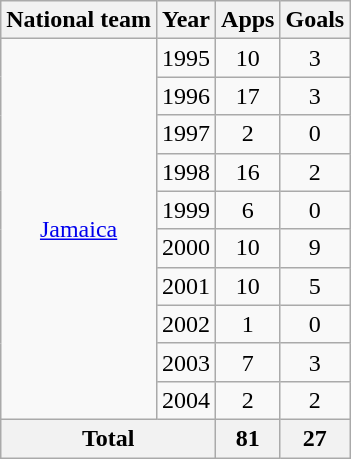<table class="wikitable" style="text-align:center">
<tr>
<th>National team</th>
<th>Year</th>
<th>Apps</th>
<th>Goals</th>
</tr>
<tr>
<td rowspan="10"><a href='#'>Jamaica</a></td>
<td>1995</td>
<td>10</td>
<td>3</td>
</tr>
<tr>
<td>1996</td>
<td>17</td>
<td>3</td>
</tr>
<tr>
<td>1997</td>
<td>2</td>
<td>0</td>
</tr>
<tr>
<td>1998</td>
<td>16</td>
<td>2</td>
</tr>
<tr>
<td>1999</td>
<td>6</td>
<td>0</td>
</tr>
<tr>
<td>2000</td>
<td>10</td>
<td>9</td>
</tr>
<tr>
<td>2001</td>
<td>10</td>
<td>5</td>
</tr>
<tr>
<td>2002</td>
<td>1</td>
<td>0</td>
</tr>
<tr>
<td>2003</td>
<td>7</td>
<td>3</td>
</tr>
<tr>
<td>2004</td>
<td>2</td>
<td>2</td>
</tr>
<tr>
<th colspan="2">Total</th>
<th>81</th>
<th>27</th>
</tr>
</table>
